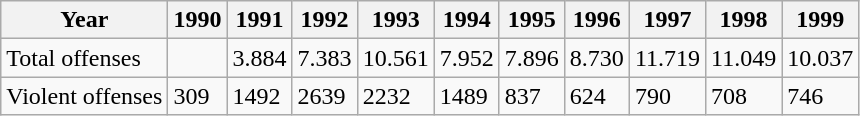<table class="wikitable">
<tr>
<th>Year</th>
<th>1990</th>
<th>1991</th>
<th>1992</th>
<th>1993</th>
<th>1994</th>
<th>1995</th>
<th>1996</th>
<th>1997</th>
<th>1998</th>
<th>1999</th>
</tr>
<tr>
<td>Total offenses</td>
<td></td>
<td>3.884</td>
<td>7.383</td>
<td>10.561</td>
<td>7.952</td>
<td>7.896</td>
<td>8.730</td>
<td>11.719</td>
<td>11.049</td>
<td>10.037</td>
</tr>
<tr>
<td>Violent offenses</td>
<td>309</td>
<td>1492</td>
<td>2639</td>
<td>2232</td>
<td>1489</td>
<td>837</td>
<td>624</td>
<td>790</td>
<td>708</td>
<td>746</td>
</tr>
</table>
